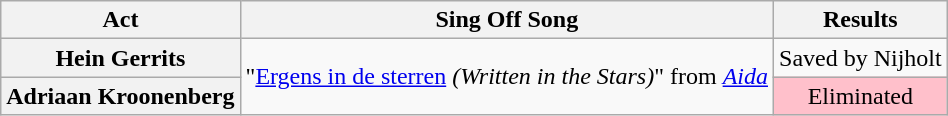<table class="wikitable plainrowheaders" style="text-align:center;">
<tr>
<th scope="col">Act</th>
<th scope="col">Sing Off Song</th>
<th scope="col">Results</th>
</tr>
<tr>
<th scope="row">Hein Gerrits</th>
<td rowspan="2">"<a href='#'>Ergens in de sterren</a> <em>(Written in the Stars)</em>" from <em><a href='#'>Aida</a></em></td>
<td>Saved by Nijholt</td>
</tr>
<tr>
<th scope="row">Adriaan Kroonenberg</th>
<td style="background:pink;">Eliminated</td>
</tr>
</table>
